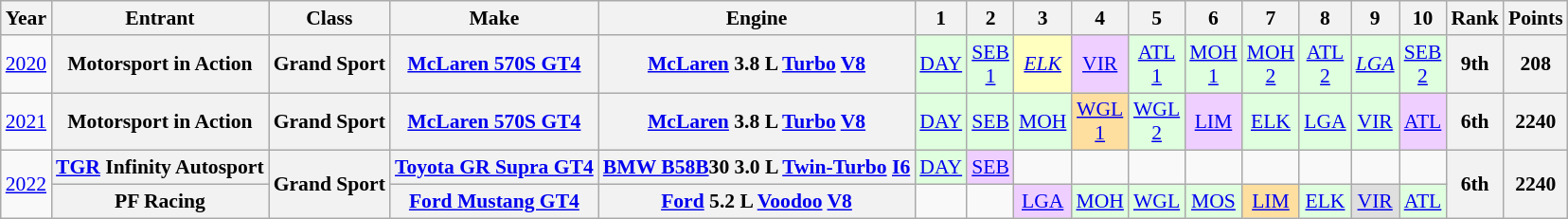<table class="wikitable" style="text-align:center; font-size:90%">
<tr>
<th>Year</th>
<th>Entrant</th>
<th>Class</th>
<th>Make</th>
<th>Engine</th>
<th>1</th>
<th>2</th>
<th>3</th>
<th>4</th>
<th>5</th>
<th>6</th>
<th>7</th>
<th>8</th>
<th>9</th>
<th>10</th>
<th>Rank</th>
<th>Points</th>
</tr>
<tr>
<td><a href='#'>2020</a></td>
<th>Motorsport in Action</th>
<th>Grand Sport</th>
<th><a href='#'>McLaren 570S GT4</a></th>
<th><a href='#'>McLaren</a> 3.8 L <a href='#'>Turbo</a> <a href='#'>V8</a></th>
<td style="background:#DFFFDF;"><a href='#'>DAY</a><br></td>
<td style="background:#DFFFDF;"><a href='#'>SEB<br>1</a><br></td>
<td style="background:#FFFFBF;"><em><a href='#'>ELK</a></em><br></td>
<td style="background:#EFCFFF;"><a href='#'>VIR</a><br></td>
<td style="background:#DFFFDF;"><a href='#'>ATL<br>1</a><br></td>
<td style="background:#DFFFDF;"><a href='#'>MOH<br>1</a><br></td>
<td style="background:#DFFFDF;"><a href='#'>MOH<br>2</a><br></td>
<td style="background:#DFFFDF;"><a href='#'>ATL<br>2</a><br></td>
<td style="background:#DFFFDF;"><em><a href='#'>LGA</a></em><br></td>
<td style="background:#DFFFDF;"><a href='#'>SEB<br>2</a><br></td>
<th>9th</th>
<th>208</th>
</tr>
<tr>
<td><a href='#'>2021</a></td>
<th>Motorsport in Action</th>
<th>Grand Sport</th>
<th><a href='#'>McLaren 570S GT4</a></th>
<th><a href='#'>McLaren</a> 3.8 L <a href='#'>Turbo</a> <a href='#'>V8</a></th>
<td style="background:#DFFFDF;"><a href='#'>DAY</a><br></td>
<td style="background:#DFFFDF;"><a href='#'>SEB</a><br></td>
<td style="background:#DFFFDF;"><a href='#'>MOH</a><br></td>
<td style="background:#FFDF9F;"><a href='#'>WGL<br>1</a><br></td>
<td style="background:#DFFFDF;"><a href='#'>WGL<br>2</a><br></td>
<td style="background:#EFCFFF;"><a href='#'>LIM</a><br></td>
<td style="background:#DFFFDF;"><a href='#'>ELK</a><br></td>
<td style="background:#DFFFDF;"><a href='#'>LGA</a><br></td>
<td style="background:#DFFFDF;"><a href='#'>VIR</a><br></td>
<td style="background:#EFCFFF;"><a href='#'>ATL</a><br></td>
<th>6th</th>
<th>2240</th>
</tr>
<tr>
<td rowspan="2"><a href='#'>2022</a></td>
<th><a href='#'>TGR</a> Infinity Autosport</th>
<th rowspan="2">Grand Sport</th>
<th><a href='#'>Toyota GR Supra GT4</a></th>
<th><a href='#'>BMW B58B</a>30 3.0 L <a href='#'>Twin-Turbo</a> <a href='#'>I6</a></th>
<td style="background:#DFFFDF;"><a href='#'>DAY</a><br></td>
<td style="background:#EFCFFF;"><a href='#'>SEB</a><br></td>
<td></td>
<td></td>
<td></td>
<td></td>
<td></td>
<td></td>
<td></td>
<td></td>
<th rowspan="2">6th</th>
<th rowspan="2">2240</th>
</tr>
<tr>
<th>PF Racing</th>
<th><a href='#'>Ford Mustang GT4</a></th>
<th><a href='#'>Ford</a> 5.2 L <a href='#'>Voodoo</a> <a href='#'>V8</a></th>
<td></td>
<td></td>
<td style="background:#EFCFFF;"><a href='#'>LGA</a><br></td>
<td style="background:#DFFFDF;"><a href='#'>MOH</a><br></td>
<td style="background:#DFFFDF;"><a href='#'>WGL</a><br></td>
<td style="background:#DFFFDF;"><a href='#'>MOS</a><br></td>
<td style="background:#FFDF9F;"><a href='#'>LIM</a><br></td>
<td style="background:#DFFFDF;"><a href='#'>ELK</a><br></td>
<td style="background:#DFDFDF;"><a href='#'>VIR</a><br></td>
<td style="background:#DFFFDF;"><a href='#'>ATL</a><br></td>
</tr>
</table>
